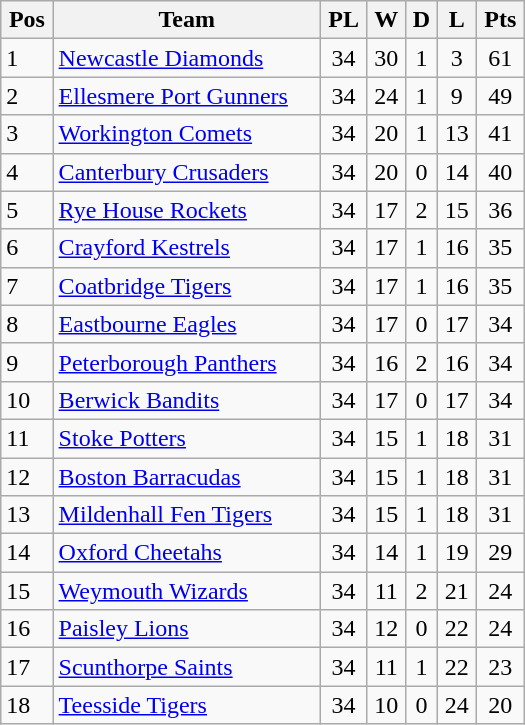<table class=wikitable width="350">
<tr>
<th>Pos</th>
<th>Team</th>
<th>PL</th>
<th>W</th>
<th>D</th>
<th>L</th>
<th>Pts</th>
</tr>
<tr>
<td>1</td>
<td><a href='#'>Newcastle Diamonds</a></td>
<td align="center">34</td>
<td align="center">30</td>
<td align="center">1</td>
<td align="center">3</td>
<td align="center">61</td>
</tr>
<tr>
<td>2</td>
<td><a href='#'>Ellesmere Port Gunners</a></td>
<td align="center">34</td>
<td align="center">24</td>
<td align="center">1</td>
<td align="center">9</td>
<td align="center">49</td>
</tr>
<tr>
<td>3</td>
<td><a href='#'>Workington Comets</a></td>
<td align="center">34</td>
<td align="center">20</td>
<td align="center">1</td>
<td align="center">13</td>
<td align="center">41</td>
</tr>
<tr>
<td>4</td>
<td><a href='#'>Canterbury Crusaders</a></td>
<td align="center">34</td>
<td align="center">20</td>
<td align="center">0</td>
<td align="center">14</td>
<td align="center">40</td>
</tr>
<tr>
<td>5</td>
<td><a href='#'>Rye House Rockets</a></td>
<td align="center">34</td>
<td align="center">17</td>
<td align="center">2</td>
<td align="center">15</td>
<td align="center">36</td>
</tr>
<tr>
<td>6</td>
<td><a href='#'>Crayford Kestrels</a></td>
<td align="center">34</td>
<td align="center">17</td>
<td align="center">1</td>
<td align="center">16</td>
<td align="center">35</td>
</tr>
<tr>
<td>7</td>
<td><a href='#'>Coatbridge Tigers</a></td>
<td align="center">34</td>
<td align="center">17</td>
<td align="center">1</td>
<td align="center">16</td>
<td align="center">35</td>
</tr>
<tr>
<td>8</td>
<td><a href='#'>Eastbourne Eagles</a></td>
<td align="center">34</td>
<td align="center">17</td>
<td align="center">0</td>
<td align="center">17</td>
<td align="center">34</td>
</tr>
<tr>
<td>9</td>
<td><a href='#'>Peterborough Panthers</a></td>
<td align="center">34</td>
<td align="center">16</td>
<td align="center">2</td>
<td align="center">16</td>
<td align="center">34</td>
</tr>
<tr>
<td>10</td>
<td><a href='#'>Berwick Bandits</a></td>
<td align="center">34</td>
<td align="center">17</td>
<td align="center">0</td>
<td align="center">17</td>
<td align="center">34</td>
</tr>
<tr>
<td>11</td>
<td><a href='#'>Stoke Potters</a></td>
<td align="center">34</td>
<td align="center">15</td>
<td align="center">1</td>
<td align="center">18</td>
<td align="center">31</td>
</tr>
<tr>
<td>12</td>
<td><a href='#'>Boston Barracudas</a></td>
<td align="center">34</td>
<td align="center">15</td>
<td align="center">1</td>
<td align="center">18</td>
<td align="center">31</td>
</tr>
<tr>
<td>13</td>
<td><a href='#'>Mildenhall Fen Tigers</a></td>
<td align="center">34</td>
<td align="center">15</td>
<td align="center">1</td>
<td align="center">18</td>
<td align="center">31</td>
</tr>
<tr>
<td>14</td>
<td><a href='#'>Oxford Cheetahs</a></td>
<td align="center">34</td>
<td align="center">14</td>
<td align="center">1</td>
<td align="center">19</td>
<td align="center">29</td>
</tr>
<tr>
<td>15</td>
<td><a href='#'>Weymouth Wizards</a></td>
<td align="center">34</td>
<td align="center">11</td>
<td align="center">2</td>
<td align="center">21</td>
<td align="center">24</td>
</tr>
<tr>
<td>16</td>
<td><a href='#'>Paisley Lions</a></td>
<td align="center">34</td>
<td align="center">12</td>
<td align="center">0</td>
<td align="center">22</td>
<td align="center">24</td>
</tr>
<tr>
<td>17</td>
<td><a href='#'>Scunthorpe Saints</a></td>
<td align="center">34</td>
<td align="center">11</td>
<td align="center">1</td>
<td align="center">22</td>
<td align="center">23</td>
</tr>
<tr>
<td>18</td>
<td><a href='#'>Teesside Tigers</a></td>
<td align="center">34</td>
<td align="center">10</td>
<td align="center">0</td>
<td align="center">24</td>
<td align="center">20</td>
</tr>
</table>
